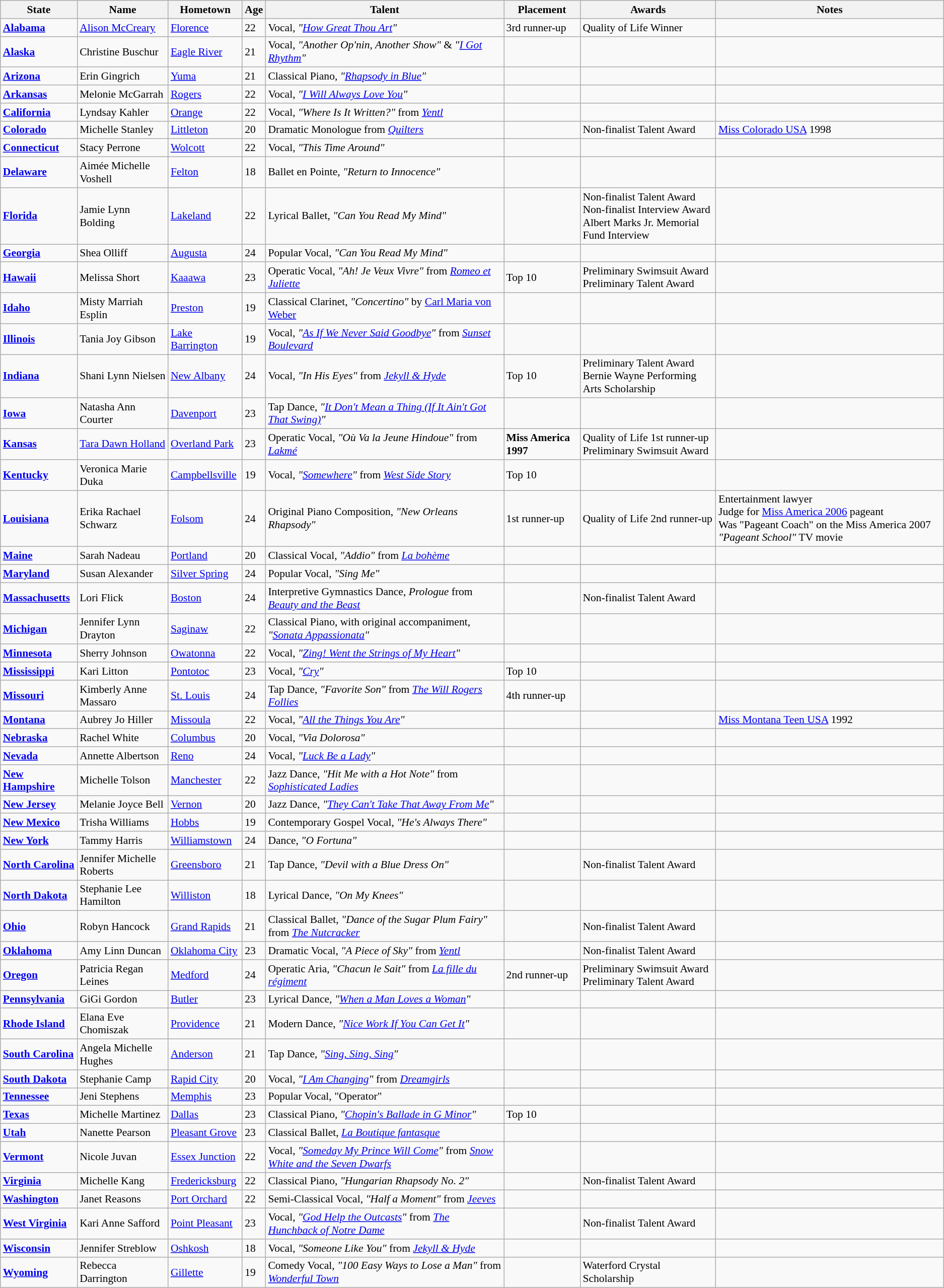<table class="wikitable sortable" style="font-size:90%">
<tr>
<th>State</th>
<th>Name</th>
<th>Hometown</th>
<th>Age</th>
<th>Talent</th>
<th>Placement</th>
<th>Awards</th>
<th>Notes</th>
</tr>
<tr>
<td> <strong><a href='#'>Alabama</a></strong></td>
<td><a href='#'>Alison McCreary</a></td>
<td><a href='#'>Florence</a></td>
<td>22</td>
<td>Vocal, <em>"<a href='#'>How Great Thou Art</a>"</em></td>
<td>3rd runner-up</td>
<td>Quality of Life Winner</td>
<td></td>
</tr>
<tr>
<td> <strong><a href='#'>Alaska</a></strong></td>
<td>Christine Buschur</td>
<td><a href='#'>Eagle River</a></td>
<td>21</td>
<td>Vocal, <em>"Another Op'nin, Another Show"</em> & <em>"<a href='#'>I Got Rhythm</a>"</em></td>
<td></td>
<td></td>
<td></td>
</tr>
<tr>
<td> <strong><a href='#'>Arizona</a></strong></td>
<td>Erin Gingrich</td>
<td><a href='#'>Yuma</a></td>
<td>21</td>
<td>Classical Piano, <em>"<a href='#'>Rhapsody in Blue</a>"</em></td>
<td></td>
<td></td>
<td></td>
</tr>
<tr>
<td> <strong><a href='#'>Arkansas</a></strong></td>
<td>Melonie McGarrah</td>
<td><a href='#'>Rogers</a></td>
<td>22</td>
<td>Vocal, <em>"<a href='#'>I Will Always Love You</a>"</em></td>
<td></td>
<td></td>
<td></td>
</tr>
<tr>
<td> <strong><a href='#'>California</a></strong></td>
<td>Lyndsay Kahler</td>
<td><a href='#'>Orange</a></td>
<td>22</td>
<td>Vocal, <em>"Where Is It Written?"</em> from <em><a href='#'>Yentl</a></em></td>
<td></td>
<td></td>
<td></td>
</tr>
<tr>
<td> <strong><a href='#'>Colorado</a></strong></td>
<td>Michelle Stanley</td>
<td><a href='#'>Littleton</a></td>
<td>20</td>
<td>Dramatic Monologue from <em><a href='#'>Quilters</a></em></td>
<td></td>
<td>Non-finalist Talent Award</td>
<td><a href='#'>Miss Colorado USA</a> 1998</td>
</tr>
<tr>
<td> <strong><a href='#'>Connecticut</a></strong></td>
<td>Stacy Perrone</td>
<td><a href='#'>Wolcott</a></td>
<td>22</td>
<td>Vocal, <em>"This Time Around"</em></td>
<td></td>
<td></td>
<td></td>
</tr>
<tr>
<td> <strong><a href='#'>Delaware</a></strong></td>
<td>Aimée Michelle Voshell</td>
<td><a href='#'>Felton</a></td>
<td>18</td>
<td>Ballet en Pointe, <em>"Return to Innocence"</em></td>
<td></td>
<td></td>
<td></td>
</tr>
<tr>
<td> <strong><a href='#'>Florida</a></strong></td>
<td>Jamie Lynn Bolding</td>
<td><a href='#'>Lakeland</a></td>
<td>22</td>
<td>Lyrical Ballet, <em>"Can You Read My Mind"</em></td>
<td></td>
<td>Non-finalist Talent Award<br>Non-finalist Interview Award <br>Albert Marks Jr. Memorial Fund Interview</td>
<td></td>
</tr>
<tr>
<td> <strong><a href='#'>Georgia</a></strong></td>
<td>Shea Olliff</td>
<td><a href='#'>Augusta</a></td>
<td>24</td>
<td>Popular Vocal, <em>"Can You Read My Mind"</em></td>
<td></td>
<td></td>
<td></td>
</tr>
<tr>
<td> <strong><a href='#'>Hawaii</a></strong></td>
<td>Melissa Short</td>
<td><a href='#'>Kaaawa</a></td>
<td>23</td>
<td>Operatic Vocal, <em>"Ah! Je Veux Vivre"</em> from <em><a href='#'>Romeo et Juliette</a></em></td>
<td>Top 10</td>
<td>Preliminary Swimsuit Award<br>Preliminary Talent Award</td>
<td></td>
</tr>
<tr>
<td> <strong><a href='#'>Idaho</a></strong></td>
<td>Misty Marriah Esplin</td>
<td><a href='#'>Preston</a></td>
<td>19</td>
<td>Classical Clarinet, <em>"Concertino"</em> by <a href='#'>Carl Maria von Weber</a></td>
<td></td>
<td></td>
<td></td>
</tr>
<tr>
<td> <strong><a href='#'>Illinois</a></strong></td>
<td>Tania Joy Gibson</td>
<td><a href='#'>Lake Barrington</a></td>
<td>19</td>
<td>Vocal, <em>"<a href='#'>As If We Never Said Goodbye</a>"</em> from <em><a href='#'>Sunset Boulevard</a></em></td>
<td></td>
<td></td>
<td></td>
</tr>
<tr>
<td> <strong><a href='#'>Indiana</a></strong></td>
<td>Shani Lynn Nielsen</td>
<td><a href='#'>New Albany</a></td>
<td>24</td>
<td>Vocal, <em>"In His Eyes"</em> from <em><a href='#'>Jekyll & Hyde</a></em></td>
<td>Top 10</td>
<td>Preliminary Talent Award <br> Bernie Wayne Performing Arts Scholarship</td>
<td></td>
</tr>
<tr>
<td> <strong><a href='#'>Iowa</a></strong></td>
<td>Natasha Ann Courter</td>
<td><a href='#'>Davenport</a></td>
<td>23</td>
<td>Tap Dance, <em>"<a href='#'>It Don't Mean a Thing (If It Ain't Got That Swing)</a>"</em></td>
<td></td>
<td></td>
<td></td>
</tr>
<tr>
<td> <strong><a href='#'>Kansas</a></strong></td>
<td><a href='#'>Tara Dawn Holland</a></td>
<td><a href='#'>Overland Park</a></td>
<td>23</td>
<td>Operatic Vocal, <em>"Où Va la Jeune Hindoue"</em> from <em><a href='#'>Lakmé</a></em></td>
<td><strong>Miss America 1997</strong></td>
<td>Quality of Life 1st runner-up<br> Preliminary Swimsuit Award</td>
<td></td>
</tr>
<tr>
<td> <strong><a href='#'>Kentucky</a></strong></td>
<td>Veronica Marie Duka</td>
<td><a href='#'>Campbellsville</a></td>
<td>19</td>
<td>Vocal, <em>"<a href='#'>Somewhere</a>"</em> from <em><a href='#'>West Side Story</a></em></td>
<td>Top 10</td>
<td></td>
<td></td>
</tr>
<tr>
<td> <strong><a href='#'>Louisiana</a></strong></td>
<td>Erika Rachael Schwarz</td>
<td><a href='#'>Folsom</a></td>
<td>24</td>
<td>Original Piano Composition, <em>"New Orleans Rhapsody"</em></td>
<td>1st runner-up</td>
<td>Quality of Life 2nd runner-up</td>
<td>Entertainment lawyer<br>Judge for <a href='#'>Miss America 2006</a> pageant<br>Was "Pageant Coach" on the Miss America 2007 <em>"Pageant School"</em> TV movie</td>
</tr>
<tr>
<td> <strong><a href='#'>Maine</a></strong></td>
<td>Sarah Nadeau</td>
<td><a href='#'>Portland</a></td>
<td>20</td>
<td>Classical Vocal, <em>"Addio"</em> from <em><a href='#'>La bohème</a></em></td>
<td></td>
<td></td>
<td></td>
</tr>
<tr>
<td> <strong><a href='#'>Maryland</a></strong></td>
<td>Susan Alexander</td>
<td><a href='#'>Silver Spring</a></td>
<td>24</td>
<td>Popular Vocal, <em>"Sing Me"</em></td>
<td></td>
<td></td>
<td></td>
</tr>
<tr>
<td> <strong><a href='#'>Massachusetts</a></strong></td>
<td>Lori Flick</td>
<td><a href='#'>Boston</a></td>
<td>24</td>
<td>Interpretive Gymnastics Dance, <em>Prologue</em> from <em><a href='#'>Beauty and the Beast</a></em></td>
<td></td>
<td>Non-finalist Talent Award</td>
<td></td>
</tr>
<tr>
<td> <strong><a href='#'>Michigan</a></strong></td>
<td>Jennifer Lynn Drayton</td>
<td><a href='#'>Saginaw</a></td>
<td>22</td>
<td>Classical Piano, with original accompaniment, <em>"<a href='#'>Sonata Appassionata</a>"</em></td>
<td></td>
<td></td>
<td></td>
</tr>
<tr>
<td> <strong><a href='#'>Minnesota</a></strong></td>
<td>Sherry Johnson</td>
<td><a href='#'>Owatonna</a></td>
<td>22</td>
<td>Vocal, <em>"<a href='#'>Zing! Went the Strings of My Heart</a>"</em></td>
<td></td>
<td></td>
<td></td>
</tr>
<tr>
<td> <strong><a href='#'>Mississippi</a></strong></td>
<td>Kari Litton</td>
<td><a href='#'>Pontotoc</a></td>
<td>23</td>
<td>Vocal, <em>"<a href='#'>Cry</a>"</em></td>
<td>Top 10</td>
<td></td>
<td></td>
</tr>
<tr>
<td> <strong><a href='#'>Missouri</a></strong></td>
<td>Kimberly Anne Massaro</td>
<td><a href='#'>St. Louis</a></td>
<td>24</td>
<td>Tap Dance, <em>"Favorite Son"</em> from <em><a href='#'>The Will Rogers Follies</a></em></td>
<td>4th runner-up</td>
<td></td>
<td></td>
</tr>
<tr>
<td> <strong><a href='#'>Montana</a></strong></td>
<td>Aubrey Jo Hiller</td>
<td><a href='#'>Missoula</a></td>
<td>22</td>
<td>Vocal, <em>"<a href='#'>All the Things You Are</a>"</em></td>
<td></td>
<td></td>
<td><a href='#'>Miss Montana Teen USA</a> 1992</td>
</tr>
<tr>
<td> <strong><a href='#'>Nebraska</a></strong></td>
<td>Rachel White</td>
<td><a href='#'>Columbus</a></td>
<td>20</td>
<td>Vocal, <em>"Via Dolorosa"</em></td>
<td></td>
<td></td>
<td></td>
</tr>
<tr>
<td> <strong><a href='#'>Nevada</a></strong></td>
<td>Annette Albertson</td>
<td><a href='#'>Reno</a></td>
<td>24</td>
<td>Vocal, <em>"<a href='#'>Luck Be a Lady</a>"</em></td>
<td></td>
<td></td>
<td></td>
</tr>
<tr>
<td> <strong><a href='#'>New Hampshire</a></strong></td>
<td>Michelle Tolson</td>
<td><a href='#'>Manchester</a></td>
<td>22</td>
<td>Jazz Dance, <em>"Hit Me with a Hot Note"</em> from <em><a href='#'>Sophisticated Ladies</a></em></td>
<td></td>
<td></td>
<td></td>
</tr>
<tr>
<td> <strong><a href='#'>New Jersey</a></strong></td>
<td>Melanie Joyce Bell</td>
<td><a href='#'>Vernon</a></td>
<td>20</td>
<td>Jazz Dance, <em>"<a href='#'>They Can't Take That Away From Me</a>"</em></td>
<td></td>
<td></td>
<td></td>
</tr>
<tr>
<td> <strong><a href='#'>New Mexico</a></strong></td>
<td>Trisha Williams</td>
<td><a href='#'>Hobbs</a></td>
<td>19</td>
<td>Contemporary Gospel Vocal, <em>"He's Always There"</em></td>
<td></td>
<td></td>
<td></td>
</tr>
<tr>
<td> <strong><a href='#'>New York</a></strong></td>
<td>Tammy Harris</td>
<td><a href='#'>Williamstown</a></td>
<td>24</td>
<td>Dance, <em>"O Fortuna"</em></td>
<td></td>
<td></td>
<td></td>
</tr>
<tr>
<td> <strong><a href='#'>North Carolina</a></strong></td>
<td>Jennifer Michelle Roberts</td>
<td><a href='#'>Greensboro</a></td>
<td>21</td>
<td>Tap Dance, <em>"Devil with a Blue Dress On"</em></td>
<td></td>
<td>Non-finalist Talent Award</td>
<td></td>
</tr>
<tr>
<td> <strong><a href='#'>North Dakota</a></strong></td>
<td>Stephanie Lee Hamilton</td>
<td><a href='#'>Williston</a></td>
<td>18</td>
<td>Lyrical Dance, <em>"On My Knees"</em></td>
<td></td>
<td></td>
<td></td>
</tr>
<tr>
<td> <strong><a href='#'>Ohio</a></strong></td>
<td>Robyn Hancock</td>
<td><a href='#'>Grand Rapids</a></td>
<td>21</td>
<td>Classical Ballet, <em>"Dance of the Sugar Plum Fairy"</em> from <em><a href='#'>The Nutcracker</a></em></td>
<td></td>
<td>Non-finalist Talent Award</td>
<td></td>
</tr>
<tr>
<td> <strong><a href='#'>Oklahoma</a></strong></td>
<td>Amy Linn Duncan</td>
<td><a href='#'>Oklahoma City</a></td>
<td>23</td>
<td>Dramatic Vocal, <em>"A Piece of Sky"</em> from <em><a href='#'>Yentl</a></em></td>
<td></td>
<td>Non-finalist Talent Award</td>
<td></td>
</tr>
<tr>
<td> <strong><a href='#'>Oregon</a></strong></td>
<td>Patricia Regan Leines</td>
<td><a href='#'>Medford</a></td>
<td>24</td>
<td>Operatic Aria, <em>"Chacun le Sait"</em> from <em><a href='#'>La fille du régiment</a></em></td>
<td>2nd runner-up</td>
<td>Preliminary Swimsuit Award<br>Preliminary Talent Award</td>
<td></td>
</tr>
<tr>
<td> <strong><a href='#'>Pennsylvania</a></strong></td>
<td>GiGi Gordon</td>
<td><a href='#'>Butler</a></td>
<td>23</td>
<td>Lyrical Dance, <em>"<a href='#'>When a Man Loves a Woman</a>"</em></td>
<td></td>
<td></td>
<td></td>
</tr>
<tr>
<td> <strong><a href='#'>Rhode Island</a></strong></td>
<td>Elana Eve Chomiszak</td>
<td><a href='#'>Providence</a></td>
<td>21</td>
<td>Modern Dance, <em>"<a href='#'>Nice Work If You Can Get It</a>"</em></td>
<td></td>
<td></td>
<td></td>
</tr>
<tr>
<td> <strong><a href='#'>South Carolina</a></strong></td>
<td>Angela Michelle Hughes</td>
<td><a href='#'>Anderson</a></td>
<td>21</td>
<td>Tap Dance, <em>"<a href='#'>Sing, Sing, Sing</a>"</em></td>
<td></td>
<td></td>
<td></td>
</tr>
<tr>
<td> <strong><a href='#'>South Dakota</a></strong></td>
<td>Stephanie Camp</td>
<td><a href='#'>Rapid City</a></td>
<td>20</td>
<td>Vocal, <em>"<a href='#'>I Am Changing</a>"</em> from <em><a href='#'>Dreamgirls</a></em></td>
<td></td>
<td></td>
<td></td>
</tr>
<tr>
<td> <strong><a href='#'>Tennessee</a></strong></td>
<td>Jeni Stephens</td>
<td><a href='#'>Memphis</a></td>
<td>23</td>
<td>Popular Vocal, "Operator"</td>
<td></td>
<td></td>
<td></td>
</tr>
<tr>
<td> <strong><a href='#'>Texas</a></strong></td>
<td>Michelle Martinez</td>
<td><a href='#'>Dallas</a></td>
<td>23</td>
<td>Classical Piano, <em>"<a href='#'>Chopin's Ballade in G Minor</a>"</em></td>
<td>Top 10</td>
<td></td>
<td></td>
</tr>
<tr>
<td> <strong><a href='#'>Utah</a></strong></td>
<td>Nanette Pearson</td>
<td><a href='#'>Pleasant Grove</a></td>
<td>23</td>
<td>Classical Ballet, <em><a href='#'>La Boutique fantasque</a></em></td>
<td></td>
<td></td>
<td></td>
</tr>
<tr>
<td> <strong><a href='#'>Vermont</a></strong></td>
<td>Nicole Juvan</td>
<td><a href='#'>Essex Junction</a></td>
<td>22</td>
<td>Vocal, <em>"<a href='#'>Someday My Prince Will Come</a>"</em> from <em><a href='#'>Snow White and the Seven Dwarfs</a></em></td>
<td></td>
<td></td>
<td></td>
</tr>
<tr>
<td> <strong><a href='#'>Virginia</a></strong></td>
<td>Michelle Kang</td>
<td><a href='#'>Fredericksburg</a></td>
<td>22</td>
<td>Classical Piano, <em>"Hungarian Rhapsody No. 2"</em></td>
<td></td>
<td>Non-finalist Talent Award</td>
<td></td>
</tr>
<tr>
<td> <strong><a href='#'>Washington</a></strong></td>
<td>Janet Reasons</td>
<td><a href='#'>Port Orchard</a></td>
<td>22</td>
<td>Semi-Classical Vocal, <em>"Half a Moment"</em> from <em><a href='#'>Jeeves</a></em></td>
<td></td>
<td></td>
<td></td>
</tr>
<tr>
<td> <strong><a href='#'>West Virginia</a></strong></td>
<td>Kari Anne Safford</td>
<td><a href='#'>Point Pleasant</a></td>
<td>23</td>
<td>Vocal, <em>"<a href='#'>God Help the Outcasts</a>"</em> from <em><a href='#'>The Hunchback of Notre Dame</a></em></td>
<td></td>
<td>Non-finalist Talent Award</td>
<td></td>
</tr>
<tr>
<td> <strong><a href='#'>Wisconsin</a></strong></td>
<td>Jennifer Streblow</td>
<td><a href='#'>Oshkosh</a></td>
<td>18</td>
<td>Vocal, <em>"Someone Like You"</em> from <em><a href='#'>Jekyll & Hyde</a></em></td>
<td></td>
<td></td>
<td></td>
</tr>
<tr>
<td> <strong><a href='#'>Wyoming</a></strong></td>
<td>Rebecca Darrington</td>
<td><a href='#'>Gillette</a></td>
<td>19</td>
<td>Comedy Vocal, <em>"100 Easy Ways to Lose a Man"</em> from <em><a href='#'>Wonderful Town</a></em></td>
<td></td>
<td>Waterford Crystal Scholarship</td>
<td></td>
</tr>
</table>
